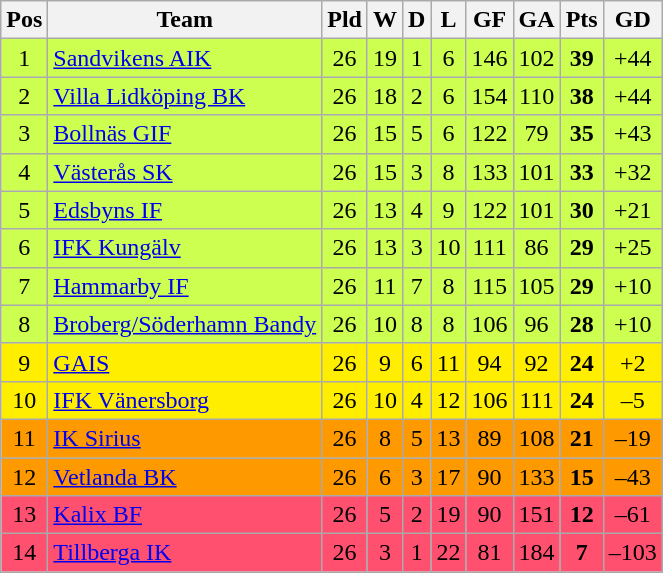<table class="wikitable sortable" style="text-align: left;">
<tr>
<th>Pos</th>
<th>Team</th>
<th>Pld</th>
<th>W</th>
<th>D</th>
<th>L</th>
<th>GF</th>
<th>GA</th>
<th>Pts</th>
<th>GD</th>
</tr>
<tr style="text-align:center; background:#ccff50;">
<td>1</td>
<td style="text-align:left;"><a href='#'>Sandvikens AIK</a></td>
<td>26</td>
<td>19</td>
<td>1</td>
<td>6</td>
<td>146</td>
<td>102</td>
<td><strong>39</strong></td>
<td>+44</td>
</tr>
<tr style="text-align:center; background:#ccff50;">
<td>2</td>
<td style="text-align:left;"><a href='#'>Villa Lidköping BK</a></td>
<td>26</td>
<td>18</td>
<td>2</td>
<td>6</td>
<td>154</td>
<td>110</td>
<td><strong>38</strong></td>
<td>+44</td>
</tr>
<tr style="text-align:center; background:#ccff50;">
<td>3</td>
<td style="text-align:left;"><a href='#'>Bollnäs GIF</a></td>
<td>26</td>
<td>15</td>
<td>5</td>
<td>6</td>
<td>122</td>
<td>79</td>
<td><strong>35</strong></td>
<td>+43</td>
</tr>
<tr style="text-align:center; background:#ccff50;">
<td>4</td>
<td style="text-align:left;"><a href='#'>Västerås SK</a></td>
<td>26</td>
<td>15</td>
<td>3</td>
<td>8</td>
<td>133</td>
<td>101</td>
<td><strong>33</strong></td>
<td>+32</td>
</tr>
<tr style="text-align:center; background:#ccff50;">
<td>5</td>
<td style="text-align:left;"><a href='#'>Edsbyns IF</a></td>
<td>26</td>
<td>13</td>
<td>4</td>
<td>9</td>
<td>122</td>
<td>101</td>
<td><strong>30</strong></td>
<td>+21</td>
</tr>
<tr style="text-align:center; background:#ccff50;">
<td>6</td>
<td style="text-align:left;"><a href='#'>IFK Kungälv</a></td>
<td>26</td>
<td>13</td>
<td>3</td>
<td>10</td>
<td>111</td>
<td>86</td>
<td><strong>29</strong></td>
<td>+25</td>
</tr>
<tr style="text-align:center; background:#ccff50;">
<td>7</td>
<td style="text-align:left;"><a href='#'>Hammarby IF</a></td>
<td>26</td>
<td>11</td>
<td>7</td>
<td>8</td>
<td>115</td>
<td>105</td>
<td><strong>29</strong></td>
<td>+10</td>
</tr>
<tr style="text-align:center; background:#ccff50;">
<td>8</td>
<td style="text-align:left;"><a href='#'>Broberg/Söderhamn Bandy</a></td>
<td>26</td>
<td>10</td>
<td>8</td>
<td>8</td>
<td>106</td>
<td>96</td>
<td><strong>28</strong></td>
<td>+10</td>
</tr>
<tr style="text-align:center; background:#fe0;">
<td>9</td>
<td style="text-align:left;"><a href='#'>GAIS</a></td>
<td>26</td>
<td>9</td>
<td>6</td>
<td>11</td>
<td>94</td>
<td>92</td>
<td><strong>24</strong></td>
<td>+2</td>
</tr>
<tr style="text-align:center; background:#fe0;">
<td>10</td>
<td style="text-align:left;"><a href='#'>IFK Vänersborg</a></td>
<td>26</td>
<td>10</td>
<td>4</td>
<td>12</td>
<td>106</td>
<td>111</td>
<td><strong>24</strong></td>
<td>–5</td>
</tr>
<tr style="text-align:center; background:#f90;">
<td>11</td>
<td style="text-align:left;"><a href='#'>IK Sirius</a></td>
<td>26</td>
<td>8</td>
<td>5</td>
<td>13</td>
<td>89</td>
<td>108</td>
<td><strong>21</strong></td>
<td>–19</td>
</tr>
<tr style="text-align:center; background:#f90;">
<td>12</td>
<td style="text-align:left;"><a href='#'>Vetlanda BK</a></td>
<td>26</td>
<td>6</td>
<td>3</td>
<td>17</td>
<td>90</td>
<td>133</td>
<td><strong>15</strong></td>
<td>–43</td>
</tr>
<tr style="text-align:center; background:#ff5070;">
<td>13</td>
<td style="text-align:left;"><a href='#'>Kalix BF</a></td>
<td>26</td>
<td>5</td>
<td>2</td>
<td>19</td>
<td>90</td>
<td>151</td>
<td><strong>12</strong></td>
<td>–61</td>
</tr>
<tr style="text-align:center; background:#ff5070;">
<td>14</td>
<td style="text-align:left;"><a href='#'>Tillberga IK</a></td>
<td>26</td>
<td>3</td>
<td>1</td>
<td>22</td>
<td>81</td>
<td>184</td>
<td><strong>7</strong></td>
<td>–103</td>
</tr>
</table>
